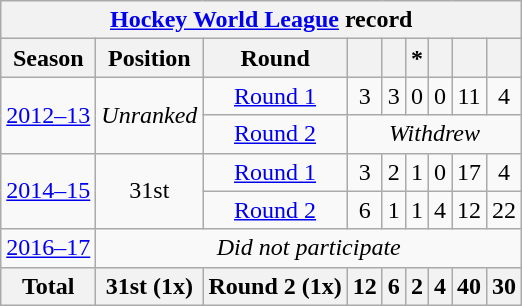<table class="wikitable" style="text-align: center;">
<tr>
<th colspan=9><a href='#'>Hockey World League</a> record</th>
</tr>
<tr>
<th>Season</th>
<th>Position</th>
<th>Round</th>
<th></th>
<th></th>
<th> *</th>
<th></th>
<th></th>
<th></th>
</tr>
<tr>
<td rowspan=2><a href='#'>2012–13</a></td>
<td rowspan=2><em>Unranked</em></td>
<td><a href='#'>Round 1</a></td>
<td>3</td>
<td>3</td>
<td>0</td>
<td>0</td>
<td>11</td>
<td>4</td>
</tr>
<tr>
<td><a href='#'>Round 2</a></td>
<td colspan=6><em>Withdrew</em></td>
</tr>
<tr>
<td rowspan=2><a href='#'>2014–15</a></td>
<td rowspan=2>31st</td>
<td><a href='#'>Round 1</a></td>
<td>3</td>
<td>2</td>
<td>1</td>
<td>0</td>
<td>17</td>
<td>4</td>
</tr>
<tr>
<td><a href='#'>Round 2</a></td>
<td>6</td>
<td>1</td>
<td>1</td>
<td>4</td>
<td>12</td>
<td>22</td>
</tr>
<tr>
<td><a href='#'>2016–17</a></td>
<td colspan=8><em>Did not participate</em></td>
</tr>
<tr>
<th>Total</th>
<th>31st (1x)</th>
<th>Round 2 (1x)</th>
<th>12</th>
<th>6</th>
<th>2</th>
<th>4</th>
<th>40</th>
<th>30</th>
</tr>
</table>
